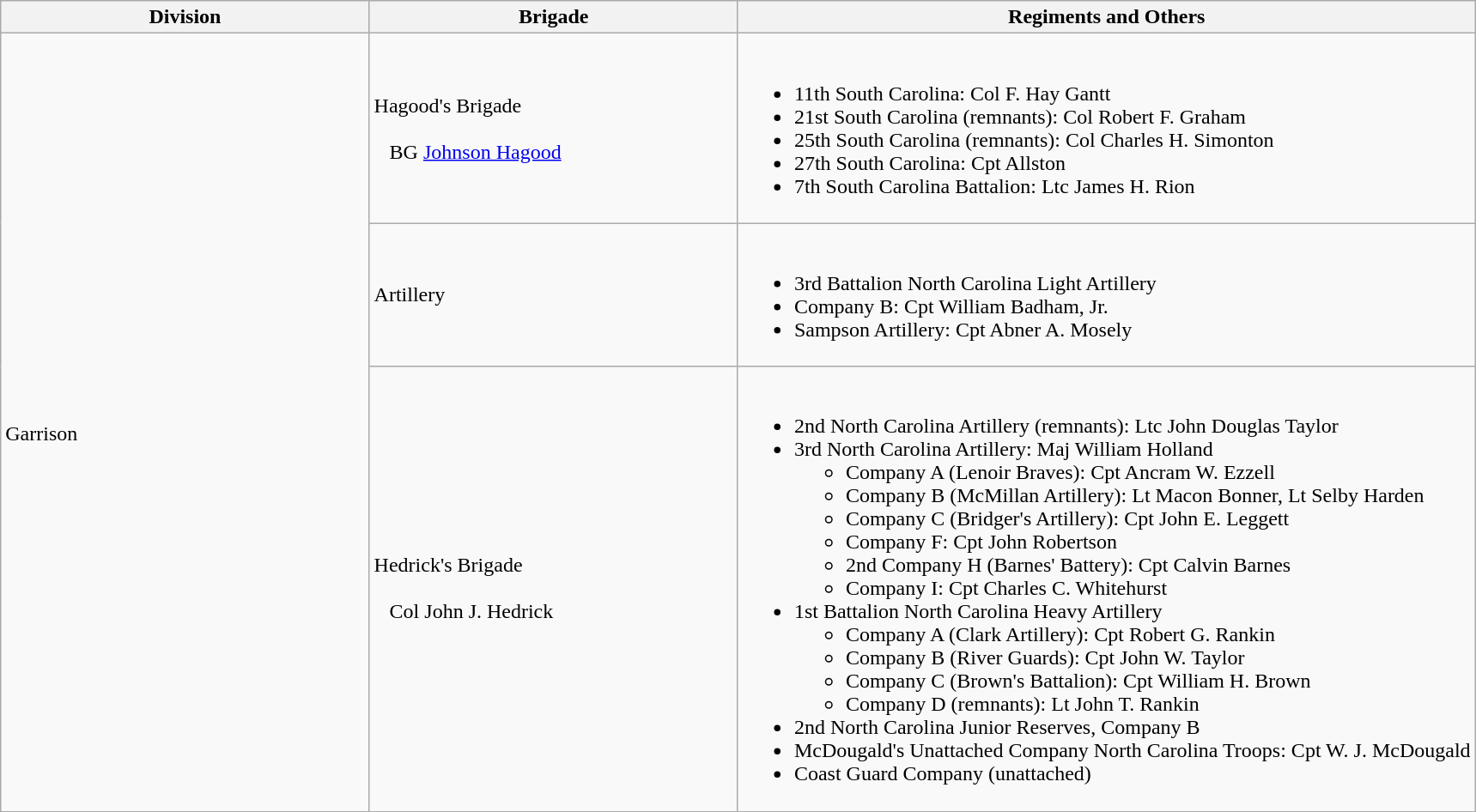<table class="wikitable">
<tr>
<th width=25%>Division</th>
<th width=25%>Brigade</th>
<th>Regiments and Others</th>
</tr>
<tr>
<td rowspan=3><br>Garrison</td>
<td>Hagood's Brigade<br><br>  
BG <a href='#'>Johnson Hagood</a></td>
<td><br><ul><li>11th South Carolina: Col F. Hay Gantt</li><li>21st South Carolina (remnants): Col Robert F. Graham</li><li>25th South Carolina (remnants): Col Charles H. Simonton</li><li>27th South Carolina: Cpt Allston</li><li>7th South Carolina Battalion: Ltc James H. Rion</li></ul></td>
</tr>
<tr>
<td>Artillery</td>
<td><br><ul><li>3rd Battalion North Carolina Light Artillery</li><li>Company B: Cpt William Badham, Jr.</li><li>Sampson Artillery: Cpt Abner A. Mosely</li></ul></td>
</tr>
<tr>
<td>Hedrick's Brigade<br><br>  
Col John J. Hedrick</td>
<td><br><ul><li>2nd North Carolina Artillery (remnants): Ltc John Douglas Taylor</li><li>3rd North Carolina Artillery: Maj William Holland<ul><li>Company A (Lenoir Braves): Cpt Ancram W. Ezzell</li><li>Company B (McMillan Artillery): Lt Macon Bonner, Lt Selby Harden</li><li>Company C (Bridger's Artillery): Cpt John E. Leggett</li><li>Company F: Cpt John Robertson</li><li>2nd Company H (Barnes' Battery): Cpt Calvin Barnes</li><li>Company I: Cpt Charles C. Whitehurst</li></ul></li><li>1st Battalion North Carolina Heavy Artillery<ul><li>Company A (Clark Artillery): Cpt Robert G. Rankin</li><li>Company B (River Guards): Cpt John W. Taylor</li><li>Company C (Brown's Battalion): Cpt William H. Brown</li><li>Company D (remnants): Lt John T. Rankin</li></ul></li><li>2nd North Carolina Junior Reserves, Company B</li><li>McDougald's Unattached Company North Carolina Troops: Cpt W. J. McDougald</li><li>Coast Guard Company (unattached)</li></ul></td>
</tr>
</table>
